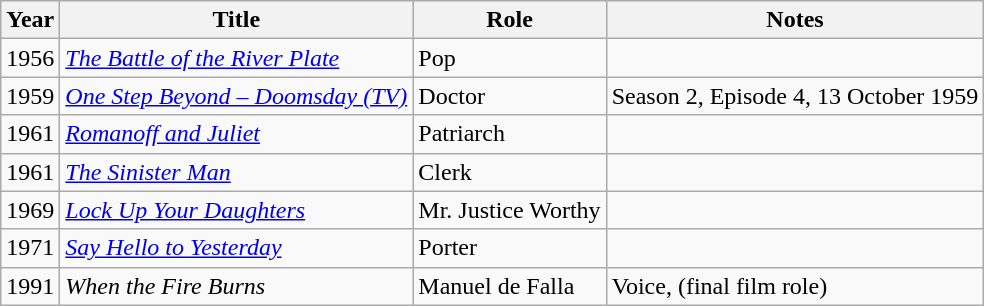<table class="wikitable">
<tr>
<th>Year</th>
<th>Title</th>
<th>Role</th>
<th>Notes</th>
</tr>
<tr>
<td>1956</td>
<td><em><a href='#'>The Battle of the River Plate</a></em></td>
<td>Pop</td>
<td></td>
</tr>
<tr>
<td>1959</td>
<td><em><a href='#'>One Step Beyond – Doomsday (TV)</a></em></td>
<td>Doctor</td>
<td>Season 2, Episode 4, 13 October 1959</td>
</tr>
<tr>
<td>1961</td>
<td><em><a href='#'>Romanoff and Juliet</a></em></td>
<td>Patriarch</td>
<td></td>
</tr>
<tr>
<td>1961</td>
<td><em><a href='#'>The Sinister Man</a></em></td>
<td>Clerk</td>
<td></td>
</tr>
<tr>
<td>1969</td>
<td><em><a href='#'>Lock Up Your Daughters</a></em></td>
<td>Mr. Justice Worthy</td>
<td></td>
</tr>
<tr>
<td>1971</td>
<td><em><a href='#'>Say Hello to Yesterday</a></em></td>
<td>Porter</td>
<td></td>
</tr>
<tr>
<td>1991</td>
<td><em>When the Fire Burns</em></td>
<td>Manuel de Falla</td>
<td>Voice, (final film role)</td>
</tr>
</table>
